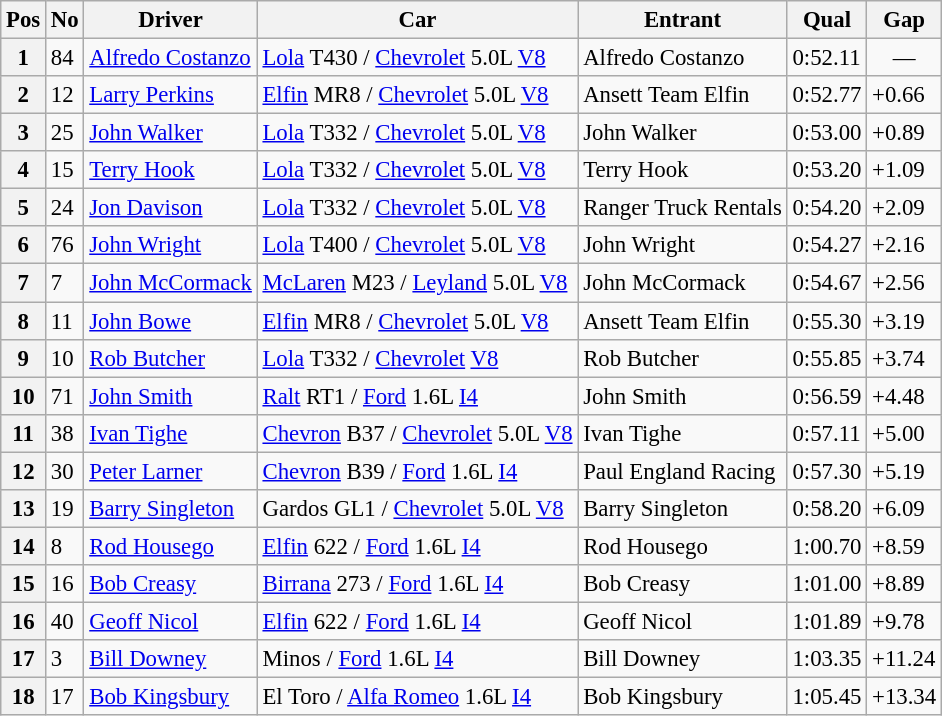<table class="wikitable sortable" style="font-size: 95%;">
<tr>
<th>Pos</th>
<th>No</th>
<th>Driver</th>
<th>Car</th>
<th>Entrant</th>
<th>Qual</th>
<th>Gap</th>
</tr>
<tr>
<th>1</th>
<td>84</td>
<td> <a href='#'>Alfredo Costanzo</a></td>
<td><a href='#'>Lola</a> T430 / <a href='#'>Chevrolet</a> 5.0L <a href='#'>V8</a></td>
<td>Alfredo Costanzo</td>
<td>0:52.11</td>
<td align="center">—</td>
</tr>
<tr>
<th>2</th>
<td>12</td>
<td> <a href='#'>Larry Perkins</a></td>
<td><a href='#'>Elfin</a> MR8 / <a href='#'>Chevrolet</a> 5.0L <a href='#'>V8</a></td>
<td>Ansett Team Elfin</td>
<td>0:52.77</td>
<td>+0.66</td>
</tr>
<tr>
<th>3</th>
<td>25</td>
<td> <a href='#'>John Walker</a></td>
<td><a href='#'>Lola</a> T332 / <a href='#'>Chevrolet</a> 5.0L <a href='#'>V8</a></td>
<td>John Walker</td>
<td>0:53.00</td>
<td>+0.89</td>
</tr>
<tr>
<th>4</th>
<td>15</td>
<td> <a href='#'>Terry Hook</a></td>
<td><a href='#'>Lola</a> T332 / <a href='#'>Chevrolet</a> 5.0L <a href='#'>V8</a></td>
<td>Terry Hook</td>
<td>0:53.20</td>
<td>+1.09</td>
</tr>
<tr>
<th>5</th>
<td>24</td>
<td> <a href='#'>Jon Davison</a></td>
<td><a href='#'>Lola</a> T332 / <a href='#'>Chevrolet</a> 5.0L <a href='#'>V8</a></td>
<td>Ranger Truck Rentals</td>
<td>0:54.20</td>
<td>+2.09</td>
</tr>
<tr>
<th>6</th>
<td>76</td>
<td> <a href='#'>John Wright</a></td>
<td><a href='#'>Lola</a> T400 / <a href='#'>Chevrolet</a> 5.0L <a href='#'>V8</a></td>
<td>John Wright</td>
<td>0:54.27</td>
<td>+2.16</td>
</tr>
<tr>
<th>7</th>
<td>7</td>
<td> <a href='#'>John McCormack</a></td>
<td><a href='#'>McLaren</a> M23 / <a href='#'>Leyland</a> 5.0L <a href='#'>V8</a></td>
<td>John McCormack</td>
<td>0:54.67</td>
<td>+2.56</td>
</tr>
<tr>
<th>8</th>
<td>11</td>
<td> <a href='#'>John Bowe</a></td>
<td><a href='#'>Elfin</a> MR8 / <a href='#'>Chevrolet</a> 5.0L <a href='#'>V8</a></td>
<td>Ansett Team Elfin</td>
<td>0:55.30</td>
<td>+3.19</td>
</tr>
<tr>
<th>9</th>
<td>10</td>
<td> <a href='#'>Rob Butcher</a></td>
<td><a href='#'>Lola</a> T332 / <a href='#'>Chevrolet</a> <a href='#'>V8</a></td>
<td>Rob Butcher</td>
<td>0:55.85</td>
<td>+3.74</td>
</tr>
<tr>
<th>10</th>
<td>71</td>
<td> <a href='#'>John Smith</a></td>
<td><a href='#'>Ralt</a> RT1 / <a href='#'>Ford</a> 1.6L <a href='#'>I4</a></td>
<td>John Smith</td>
<td>0:56.59</td>
<td>+4.48</td>
</tr>
<tr>
<th>11</th>
<td>38</td>
<td> <a href='#'>Ivan Tighe</a></td>
<td><a href='#'>Chevron</a> B37 / <a href='#'>Chevrolet</a> 5.0L <a href='#'>V8</a></td>
<td>Ivan Tighe</td>
<td>0:57.11</td>
<td>+5.00</td>
</tr>
<tr>
<th>12</th>
<td>30</td>
<td> <a href='#'>Peter Larner</a></td>
<td><a href='#'>Chevron</a> B39 / <a href='#'>Ford</a> 1.6L <a href='#'>I4</a></td>
<td>Paul England Racing</td>
<td>0:57.30</td>
<td>+5.19</td>
</tr>
<tr>
<th>13</th>
<td>19</td>
<td> <a href='#'>Barry Singleton</a></td>
<td>Gardos GL1 / <a href='#'>Chevrolet</a> 5.0L <a href='#'>V8</a></td>
<td>Barry Singleton</td>
<td>0:58.20</td>
<td>+6.09</td>
</tr>
<tr>
<th>14</th>
<td>8</td>
<td> <a href='#'>Rod Housego</a></td>
<td><a href='#'>Elfin</a> 622 / <a href='#'>Ford</a> 1.6L <a href='#'>I4</a></td>
<td>Rod Housego</td>
<td>1:00.70</td>
<td>+8.59</td>
</tr>
<tr>
<th>15</th>
<td>16</td>
<td> <a href='#'>Bob Creasy</a></td>
<td><a href='#'>Birrana</a> 273 / <a href='#'>Ford</a> 1.6L <a href='#'>I4</a></td>
<td>Bob Creasy</td>
<td>1:01.00</td>
<td>+8.89</td>
</tr>
<tr>
<th>16</th>
<td>40</td>
<td> <a href='#'>Geoff Nicol</a></td>
<td><a href='#'>Elfin</a> 622 / <a href='#'>Ford</a> 1.6L <a href='#'>I4</a></td>
<td>Geoff Nicol</td>
<td>1:01.89</td>
<td>+9.78</td>
</tr>
<tr>
<th>17</th>
<td>3</td>
<td> <a href='#'>Bill Downey</a></td>
<td>Minos / <a href='#'>Ford</a> 1.6L <a href='#'>I4</a></td>
<td>Bill Downey</td>
<td>1:03.35</td>
<td>+11.24</td>
</tr>
<tr>
<th>18</th>
<td>17</td>
<td> <a href='#'>Bob Kingsbury</a></td>
<td>El Toro / <a href='#'>Alfa Romeo</a> 1.6L <a href='#'>I4</a></td>
<td>Bob Kingsbury</td>
<td>1:05.45</td>
<td>+13.34</td>
</tr>
</table>
